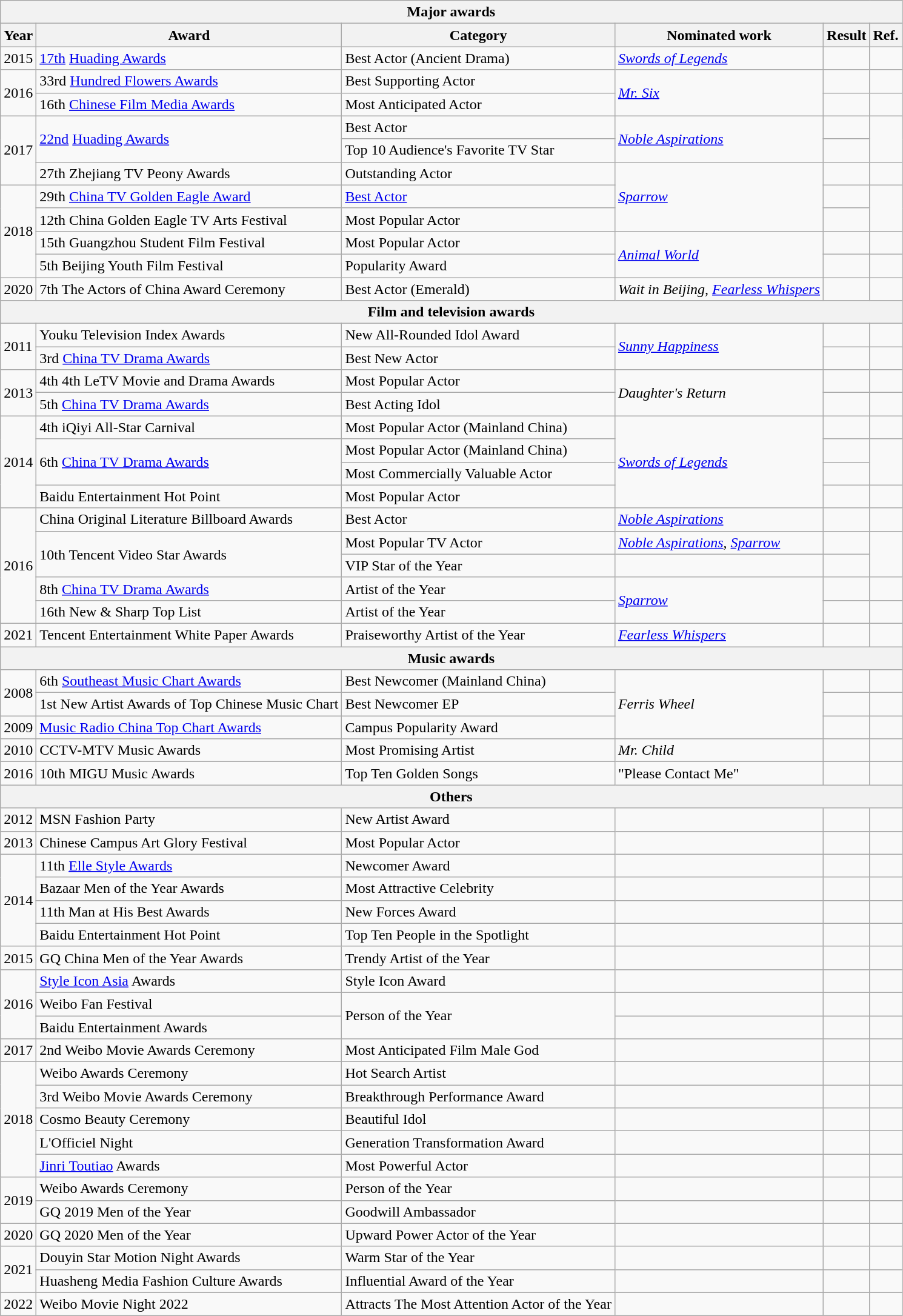<table class="wikitable">
<tr>
<th colspan="6">Major awards</th>
</tr>
<tr>
<th>Year</th>
<th>Award</th>
<th>Category</th>
<th>Nominated work</th>
<th>Result</th>
<th>Ref.</th>
</tr>
<tr>
<td rowspan=1>2015</td>
<td><a href='#'>17th</a> <a href='#'>Huading Awards</a></td>
<td>Best Actor (Ancient Drama)</td>
<td><em><a href='#'>Swords of Legends</a></em></td>
<td></td>
<td></td>
</tr>
<tr>
<td rowspan=2>2016</td>
<td>33rd <a href='#'>Hundred Flowers Awards</a></td>
<td>Best Supporting Actor</td>
<td rowspan=2><em><a href='#'>Mr. Six</a></em></td>
<td><s></s></td>
<td></td>
</tr>
<tr>
<td>16th <a href='#'>Chinese Film Media Awards</a></td>
<td>Most Anticipated Actor</td>
<td></td>
<td></td>
</tr>
<tr>
<td rowspan=3>2017</td>
<td rowspan=2><a href='#'>22nd</a> <a href='#'>Huading Awards</a></td>
<td>Best Actor</td>
<td rowspan=2><em><a href='#'>Noble Aspirations</a></em></td>
<td></td>
<td rowspan=2></td>
</tr>
<tr>
<td>Top 10 Audience's Favorite TV Star</td>
<td></td>
</tr>
<tr>
<td>27th Zhejiang TV Peony Awards</td>
<td>Outstanding Actor</td>
<td rowspan=3><em><a href='#'>Sparrow</a></em></td>
<td></td>
<td></td>
</tr>
<tr>
<td rowspan=4>2018</td>
<td>29th <a href='#'>China TV Golden Eagle Award</a></td>
<td><a href='#'>Best Actor</a></td>
<td></td>
<td rowspan=2></td>
</tr>
<tr>
<td>12th China Golden Eagle TV Arts Festival</td>
<td>Most Popular Actor</td>
<td></td>
</tr>
<tr>
<td>15th Guangzhou Student Film Festival</td>
<td>Most Popular Actor</td>
<td rowspan=2><em><a href='#'>Animal World</a></em></td>
<td></td>
<td></td>
</tr>
<tr>
<td>5th Beijing Youth Film Festival</td>
<td>Popularity Award</td>
<td></td>
<td></td>
</tr>
<tr>
<td>2020</td>
<td>7th The Actors of China Award Ceremony</td>
<td>Best Actor (Emerald)</td>
<td><em>Wait in Beijing, <a href='#'>Fearless Whispers</a></em></td>
<td></td>
<td></td>
</tr>
<tr>
<th colspan="6">Film and television awards</th>
</tr>
<tr>
<td rowspan=2>2011</td>
<td>Youku Television Index Awards</td>
<td>New All-Rounded Idol Award</td>
<td rowspan=2><em><a href='#'>Sunny Happiness</a></em></td>
<td></td>
<td></td>
</tr>
<tr>
<td>3rd <a href='#'>China TV Drama Awards</a></td>
<td>Best New Actor</td>
<td></td>
<td></td>
</tr>
<tr>
<td rowspan=2>2013</td>
<td>4th 4th LeTV Movie and Drama Awards</td>
<td>Most Popular Actor</td>
<td rowspan=2><em>Daughter's Return</em></td>
<td></td>
<td></td>
</tr>
<tr>
<td>5th <a href='#'>China TV Drama Awards</a></td>
<td>Best Acting Idol</td>
<td></td>
<td></td>
</tr>
<tr>
<td rowspan=4>2014</td>
<td>4th iQiyi All-Star Carnival</td>
<td>Most Popular Actor (Mainland China)</td>
<td rowspan=4><em><a href='#'>Swords of Legends</a></em></td>
<td></td>
<td></td>
</tr>
<tr>
<td rowspan=2>6th <a href='#'>China TV Drama Awards</a></td>
<td>Most Popular Actor (Mainland China)</td>
<td></td>
<td rowspan=2></td>
</tr>
<tr>
<td>Most Commercially Valuable Actor</td>
<td></td>
</tr>
<tr>
<td>Baidu Entertainment Hot Point</td>
<td>Most Popular Actor</td>
<td></td>
<td></td>
</tr>
<tr>
<td rowspan=5>2016</td>
<td>China Original Literature Billboard Awards</td>
<td>Best Actor</td>
<td><em><a href='#'>Noble Aspirations</a></em></td>
<td></td>
<td></td>
</tr>
<tr>
<td rowspan=2>10th Tencent Video Star Awards</td>
<td>Most Popular TV Actor</td>
<td><em><a href='#'>Noble Aspirations</a></em>, <em><a href='#'>Sparrow</a></em></td>
<td></td>
<td rowspan=2></td>
</tr>
<tr>
<td>VIP Star of the Year</td>
<td></td>
<td></td>
</tr>
<tr>
<td>8th <a href='#'>China TV Drama Awards</a></td>
<td>Artist of the Year</td>
<td rowspan=2><em><a href='#'>Sparrow</a></em></td>
<td></td>
<td></td>
</tr>
<tr>
<td>16th New & Sharp Top List</td>
<td>Artist of the Year</td>
<td></td>
<td></td>
</tr>
<tr>
<td>2021</td>
<td>Tencent Entertainment White Paper Awards</td>
<td>Praiseworthy Artist of the Year</td>
<td><em><a href='#'>Fearless Whispers</a></em></td>
<td></td>
<td></td>
</tr>
<tr>
<th colspan="6">Music awards</th>
</tr>
<tr>
<td rowspan=2>2008</td>
<td>6th <a href='#'>Southeast Music Chart Awards</a></td>
<td>Best Newcomer (Mainland China)</td>
<td rowspan=3><em>Ferris Wheel</em></td>
<td></td>
<td></td>
</tr>
<tr>
<td>1st New Artist Awards of Top Chinese Music Chart</td>
<td>Best Newcomer EP</td>
<td></td>
<td></td>
</tr>
<tr>
<td>2009</td>
<td><a href='#'>Music Radio China Top Chart Awards</a></td>
<td>Campus Popularity Award</td>
<td></td>
<td></td>
</tr>
<tr>
<td rowspan=1>2010</td>
<td>CCTV-MTV Music Awards</td>
<td>Most Promising Artist</td>
<td><em>Mr. Child</em></td>
<td></td>
<td></td>
</tr>
<tr>
<td>2016</td>
<td>10th MIGU Music Awards</td>
<td>Top Ten Golden Songs</td>
<td>"Please Contact Me"</td>
<td></td>
<td></td>
</tr>
<tr>
<th colspan="6">Others</th>
</tr>
<tr>
<td>2012</td>
<td>MSN Fashion Party</td>
<td>New Artist Award</td>
<td></td>
<td></td>
<td></td>
</tr>
<tr>
<td>2013</td>
<td>Chinese Campus Art Glory Festival</td>
<td>Most Popular Actor</td>
<td></td>
<td></td>
<td></td>
</tr>
<tr>
<td rowspan=4>2014</td>
<td>11th <a href='#'>Elle Style Awards</a></td>
<td>Newcomer Award</td>
<td></td>
<td></td>
<td></td>
</tr>
<tr>
<td>Bazaar Men of the Year Awards</td>
<td>Most Attractive Celebrity</td>
<td></td>
<td></td>
<td></td>
</tr>
<tr>
<td>11th Man at His Best Awards</td>
<td>New Forces Award</td>
<td></td>
<td></td>
<td></td>
</tr>
<tr>
<td>Baidu Entertainment Hot Point</td>
<td>Top Ten People in the Spotlight</td>
<td></td>
<td></td>
<td></td>
</tr>
<tr>
<td>2015</td>
<td>GQ China Men of the Year Awards</td>
<td>Trendy Artist of the Year</td>
<td></td>
<td></td>
<td></td>
</tr>
<tr>
<td rowspan=3>2016</td>
<td><a href='#'>Style Icon Asia</a> Awards</td>
<td>Style Icon Award</td>
<td></td>
<td></td>
<td></td>
</tr>
<tr>
<td>Weibo Fan Festival</td>
<td rowspan=2>Person of the Year</td>
<td></td>
<td></td>
<td></td>
</tr>
<tr>
<td>Baidu Entertainment Awards</td>
<td></td>
<td></td>
<td></td>
</tr>
<tr>
<td>2017</td>
<td>2nd Weibo Movie Awards Ceremony</td>
<td>Most Anticipated Film Male God</td>
<td></td>
<td></td>
<td></td>
</tr>
<tr>
<td rowspan=5>2018</td>
<td>Weibo Awards Ceremony</td>
<td>Hot Search Artist</td>
<td></td>
<td></td>
<td></td>
</tr>
<tr>
<td>3rd Weibo Movie Awards Ceremony</td>
<td>Breakthrough Performance Award</td>
<td></td>
<td></td>
<td></td>
</tr>
<tr>
<td>Cosmo Beauty Ceremony</td>
<td>Beautiful Idol</td>
<td></td>
<td></td>
<td></td>
</tr>
<tr>
<td>L'Officiel Night</td>
<td>Generation Transformation Award</td>
<td></td>
<td></td>
<td></td>
</tr>
<tr>
<td><a href='#'>Jinri Toutiao</a> Awards</td>
<td>Most Powerful Actor</td>
<td></td>
<td></td>
<td></td>
</tr>
<tr>
<td rowspan=2>2019</td>
<td>Weibo Awards Ceremony</td>
<td>Person of the Year</td>
<td></td>
<td></td>
<td></td>
</tr>
<tr>
<td>GQ 2019 Men of the Year</td>
<td>Goodwill Ambassador</td>
<td></td>
<td></td>
<td></td>
</tr>
<tr>
<td>2020</td>
<td>GQ 2020 Men of the Year</td>
<td>Upward Power Actor of the Year</td>
<td></td>
<td></td>
<td></td>
</tr>
<tr>
<td rowspan=2>2021</td>
<td>Douyin Star Motion Night Awards</td>
<td>Warm Star of the Year</td>
<td></td>
<td></td>
<td></td>
</tr>
<tr>
<td>Huasheng Media Fashion Culture Awards</td>
<td>Influential Award of the Year</td>
<td></td>
<td></td>
<td></td>
</tr>
<tr>
<td>2022</td>
<td>Weibo Movie Night 2022</td>
<td>Attracts The Most Attention Actor of the Year</td>
<td></td>
<td></td>
<td></td>
</tr>
<tr>
</tr>
</table>
